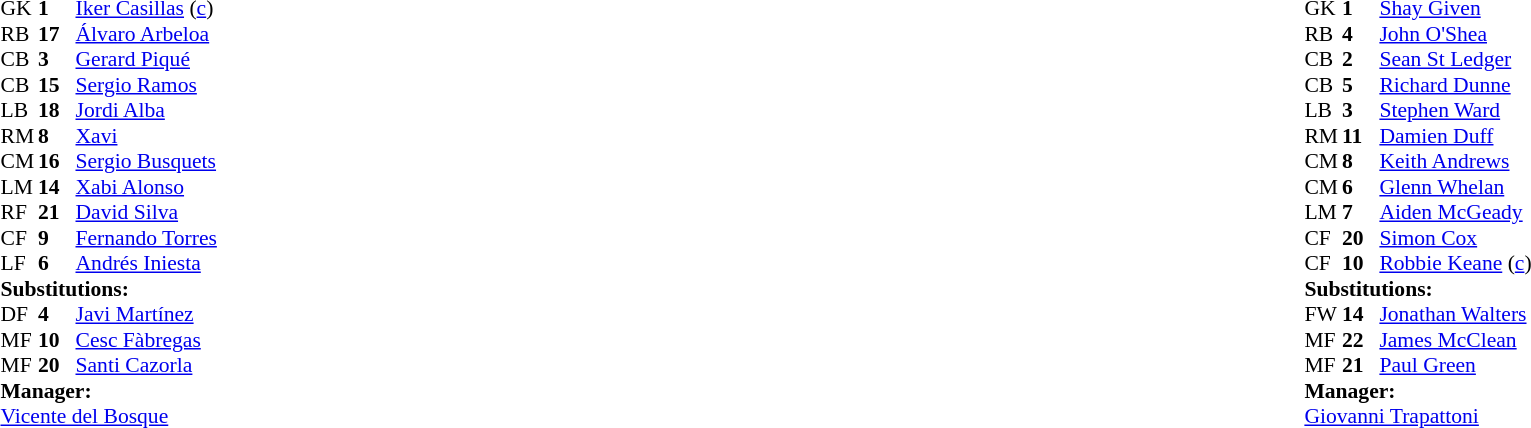<table style="width:100%;">
<tr>
<td style="vertical-align:top; width:40%;"><br><table style="font-size:90%" cellspacing="0" cellpadding="0">
<tr>
<th width="25"></th>
<th width="25"></th>
</tr>
<tr>
<td>GK</td>
<td><strong>1</strong></td>
<td><a href='#'>Iker Casillas</a> (<a href='#'>c</a>)</td>
</tr>
<tr>
<td>RB</td>
<td><strong>17</strong></td>
<td><a href='#'>Álvaro Arbeloa</a></td>
</tr>
<tr>
<td>CB</td>
<td><strong>3</strong></td>
<td><a href='#'>Gerard Piqué</a></td>
</tr>
<tr>
<td>CB</td>
<td><strong>15</strong></td>
<td><a href='#'>Sergio Ramos</a></td>
</tr>
<tr>
<td>LB</td>
<td><strong>18</strong></td>
<td><a href='#'>Jordi Alba</a></td>
</tr>
<tr>
<td>RM</td>
<td><strong>8</strong></td>
<td><a href='#'>Xavi</a></td>
</tr>
<tr>
<td>CM</td>
<td><strong>16</strong></td>
<td><a href='#'>Sergio Busquets</a></td>
</tr>
<tr>
<td>LM</td>
<td><strong>14</strong></td>
<td><a href='#'>Xabi Alonso</a></td>
<td></td>
<td></td>
</tr>
<tr>
<td>RF</td>
<td><strong>21</strong></td>
<td><a href='#'>David Silva</a></td>
</tr>
<tr>
<td>CF</td>
<td><strong>9</strong></td>
<td><a href='#'>Fernando Torres</a></td>
<td></td>
<td></td>
</tr>
<tr>
<td>LF</td>
<td><strong>6</strong></td>
<td><a href='#'>Andrés Iniesta</a></td>
<td></td>
<td></td>
</tr>
<tr>
<td colspan=3><strong>Substitutions:</strong></td>
</tr>
<tr>
<td>DF</td>
<td><strong>4</strong></td>
<td><a href='#'>Javi Martínez</a></td>
<td></td>
<td></td>
</tr>
<tr>
<td>MF</td>
<td><strong>10</strong></td>
<td><a href='#'>Cesc Fàbregas</a></td>
<td></td>
<td></td>
</tr>
<tr>
<td>MF</td>
<td><strong>20</strong></td>
<td><a href='#'>Santi Cazorla</a></td>
<td></td>
<td></td>
</tr>
<tr>
<td colspan=3><strong>Manager:</strong></td>
</tr>
<tr>
<td colspan=3><a href='#'>Vicente del Bosque</a></td>
</tr>
</table>
</td>
<td valign="top"></td>
<td style="vertical-align:top; width:50%;"><br><table style="font-size:90%; margin:auto;" cellspacing="0" cellpadding="0">
<tr>
<th width=25></th>
<th width=25></th>
</tr>
<tr>
<td>GK</td>
<td><strong>1</strong></td>
<td><a href='#'>Shay Given</a></td>
</tr>
<tr>
<td>RB</td>
<td><strong>4</strong></td>
<td><a href='#'>John O'Shea</a></td>
</tr>
<tr>
<td>CB</td>
<td><strong>2</strong></td>
<td><a href='#'>Sean St Ledger</a></td>
<td></td>
</tr>
<tr>
<td>CB</td>
<td><strong>5</strong></td>
<td><a href='#'>Richard Dunne</a></td>
</tr>
<tr>
<td>LB</td>
<td><strong>3</strong></td>
<td><a href='#'>Stephen Ward</a></td>
</tr>
<tr>
<td>RM</td>
<td><strong>11</strong></td>
<td><a href='#'>Damien Duff</a></td>
<td></td>
<td></td>
</tr>
<tr>
<td>CM</td>
<td><strong>8</strong></td>
<td><a href='#'>Keith Andrews</a></td>
</tr>
<tr>
<td>CM</td>
<td><strong>6</strong></td>
<td><a href='#'>Glenn Whelan</a></td>
<td></td>
<td></td>
</tr>
<tr>
<td>LM</td>
<td><strong>7</strong></td>
<td><a href='#'>Aiden McGeady</a></td>
</tr>
<tr>
<td>CF</td>
<td><strong>20</strong></td>
<td><a href='#'>Simon Cox</a></td>
<td></td>
<td></td>
</tr>
<tr>
<td>CF</td>
<td><strong>10</strong></td>
<td><a href='#'>Robbie Keane</a> (<a href='#'>c</a>)</td>
<td></td>
</tr>
<tr>
<td colspan=3><strong>Substitutions:</strong></td>
</tr>
<tr>
<td>FW</td>
<td><strong>14</strong></td>
<td><a href='#'>Jonathan Walters</a></td>
<td></td>
<td></td>
</tr>
<tr>
<td>MF</td>
<td><strong>22</strong></td>
<td><a href='#'>James McClean</a></td>
<td></td>
<td></td>
</tr>
<tr>
<td>MF</td>
<td><strong>21</strong></td>
<td><a href='#'>Paul Green</a></td>
<td></td>
<td></td>
</tr>
<tr>
<td colspan=3><strong>Manager:</strong></td>
</tr>
<tr>
<td colspan=3> <a href='#'>Giovanni Trapattoni</a></td>
</tr>
</table>
</td>
</tr>
</table>
